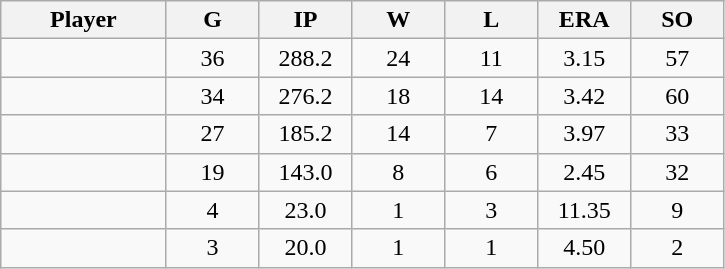<table class="wikitable sortable">
<tr>
<th bgcolor="#DDDDFF" width="16%">Player</th>
<th bgcolor="#DDDDFF" width="9%">G</th>
<th bgcolor="#DDDDFF" width="9%">IP</th>
<th bgcolor="#DDDDFF" width="9%">W</th>
<th bgcolor="#DDDDFF" width="9%">L</th>
<th bgcolor="#DDDDFF" width="9%">ERA</th>
<th bgcolor="#DDDDFF" width="9%">SO</th>
</tr>
<tr align="center">
<td></td>
<td>36</td>
<td>288.2</td>
<td>24</td>
<td>11</td>
<td>3.15</td>
<td>57</td>
</tr>
<tr align="center">
<td></td>
<td>34</td>
<td>276.2</td>
<td>18</td>
<td>14</td>
<td>3.42</td>
<td>60</td>
</tr>
<tr align="center">
<td></td>
<td>27</td>
<td>185.2</td>
<td>14</td>
<td>7</td>
<td>3.97</td>
<td>33</td>
</tr>
<tr align="center">
<td></td>
<td>19</td>
<td>143.0</td>
<td>8</td>
<td>6</td>
<td>2.45</td>
<td>32</td>
</tr>
<tr align="center">
<td></td>
<td>4</td>
<td>23.0</td>
<td>1</td>
<td>3</td>
<td>11.35</td>
<td>9</td>
</tr>
<tr align="center">
<td></td>
<td>3</td>
<td>20.0</td>
<td>1</td>
<td>1</td>
<td>4.50</td>
<td>2</td>
</tr>
</table>
